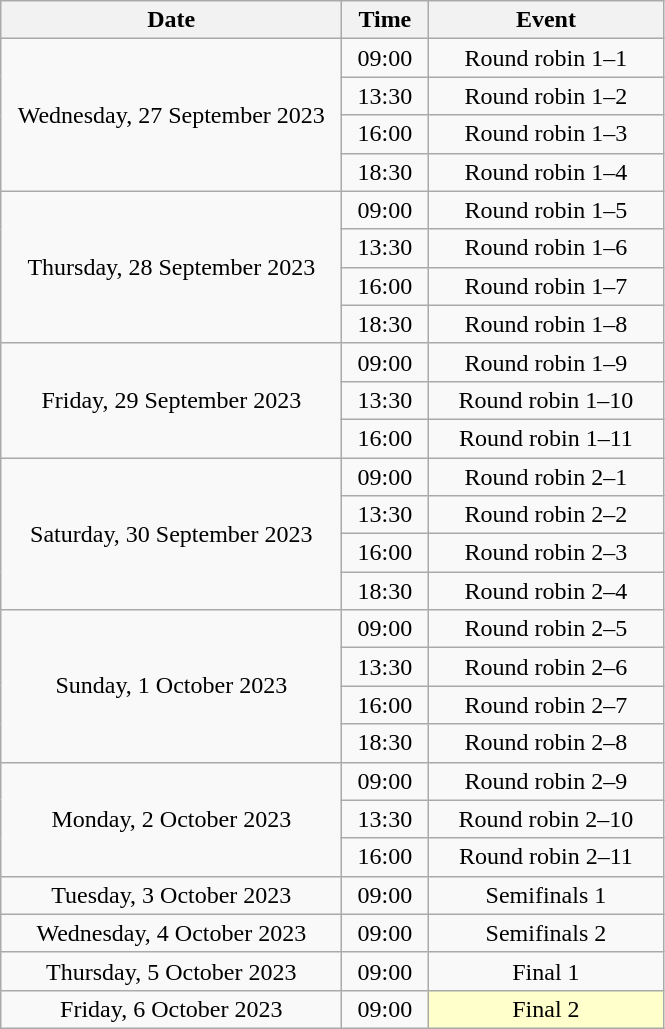<table class = "wikitable" style="text-align:center;">
<tr>
<th width=220>Date</th>
<th width=50>Time</th>
<th width=150>Event</th>
</tr>
<tr>
<td rowspan=4>Wednesday, 27 September 2023</td>
<td>09:00</td>
<td>Round robin 1–1</td>
</tr>
<tr>
<td>13:30</td>
<td>Round robin 1–2</td>
</tr>
<tr>
<td>16:00</td>
<td>Round robin 1–3</td>
</tr>
<tr>
<td>18:30</td>
<td>Round robin 1–4</td>
</tr>
<tr>
<td rowspan=4>Thursday, 28 September 2023</td>
<td>09:00</td>
<td>Round robin 1–5</td>
</tr>
<tr>
<td>13:30</td>
<td>Round robin 1–6</td>
</tr>
<tr>
<td>16:00</td>
<td>Round robin 1–7</td>
</tr>
<tr>
<td>18:30</td>
<td>Round robin 1–8</td>
</tr>
<tr>
<td rowspan=3>Friday, 29 September 2023</td>
<td>09:00</td>
<td>Round robin 1–9</td>
</tr>
<tr>
<td>13:30</td>
<td>Round robin 1–10</td>
</tr>
<tr>
<td>16:00</td>
<td>Round robin 1–11</td>
</tr>
<tr>
<td rowspan=4>Saturday, 30 September 2023</td>
<td>09:00</td>
<td>Round robin 2–1</td>
</tr>
<tr>
<td>13:30</td>
<td>Round robin 2–2</td>
</tr>
<tr>
<td>16:00</td>
<td>Round robin 2–3</td>
</tr>
<tr>
<td>18:30</td>
<td>Round robin 2–4</td>
</tr>
<tr>
<td rowspan=4>Sunday, 1 October 2023</td>
<td>09:00</td>
<td>Round robin 2–5</td>
</tr>
<tr>
<td>13:30</td>
<td>Round robin 2–6</td>
</tr>
<tr>
<td>16:00</td>
<td>Round robin 2–7</td>
</tr>
<tr>
<td>18:30</td>
<td>Round robin 2–8</td>
</tr>
<tr>
<td rowspan=3>Monday, 2 October 2023</td>
<td>09:00</td>
<td>Round robin 2–9</td>
</tr>
<tr>
<td>13:30</td>
<td>Round robin 2–10</td>
</tr>
<tr>
<td>16:00</td>
<td>Round robin 2–11</td>
</tr>
<tr>
<td>Tuesday, 3 October 2023</td>
<td>09:00</td>
<td>Semifinals 1</td>
</tr>
<tr>
<td>Wednesday, 4 October 2023</td>
<td>09:00</td>
<td>Semifinals 2</td>
</tr>
<tr>
<td>Thursday, 5 October 2023</td>
<td>09:00</td>
<td>Final 1</td>
</tr>
<tr>
<td>Friday, 6 October 2023</td>
<td>09:00</td>
<td bgcolor="ffffcc">Final 2</td>
</tr>
</table>
